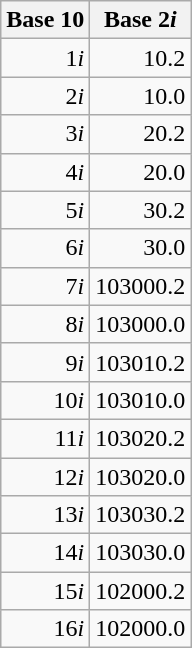<table class="wikitable" style="text-align:right">
<tr>
<th>Base 10</th>
<th>Base 2<em>i</em></th>
</tr>
<tr>
<td>1<em>i</em></td>
<td>10.2</td>
</tr>
<tr>
<td>2<em>i</em></td>
<td>10.0</td>
</tr>
<tr>
<td>3<em>i</em></td>
<td>20.2</td>
</tr>
<tr>
<td>4<em>i</em></td>
<td>20.0</td>
</tr>
<tr>
<td>5<em>i</em></td>
<td>30.2</td>
</tr>
<tr>
<td>6<em>i</em></td>
<td>30.0</td>
</tr>
<tr>
<td>7<em>i</em></td>
<td>103000.2</td>
</tr>
<tr>
<td>8<em>i</em></td>
<td>103000.0</td>
</tr>
<tr>
<td>9<em>i</em></td>
<td>103010.2</td>
</tr>
<tr>
<td>10<em>i</em></td>
<td>103010.0</td>
</tr>
<tr>
<td>11<em>i</em></td>
<td>103020.2</td>
</tr>
<tr>
<td>12<em>i</em></td>
<td>103020.0</td>
</tr>
<tr>
<td>13<em>i</em></td>
<td>103030.2</td>
</tr>
<tr>
<td>14<em>i</em></td>
<td>103030.0</td>
</tr>
<tr>
<td>15<em>i</em></td>
<td>102000.2</td>
</tr>
<tr>
<td>16<em>i</em></td>
<td>102000.0</td>
</tr>
</table>
